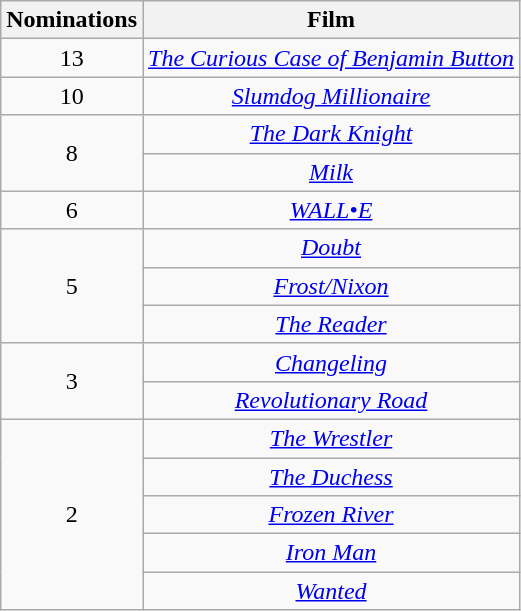<table class="wikitable plainrowheaders" style="text-align: center; margin-right:1em;">
<tr>
<th scope="col" style="width:55px;">Nominations</th>
<th scope="col" style="text-align:center;">Film</th>
</tr>
<tr>
<td style="text-align: center;">13</td>
<td><em><a href='#'>The Curious Case of Benjamin Button</a></em></td>
</tr>
<tr>
<td style="text-align: center;">10</td>
<td><em><a href='#'>Slumdog Millionaire</a></em></td>
</tr>
<tr>
<td rowspan=2 style="text-align:center">8</td>
<td><em><a href='#'>The Dark Knight</a></em></td>
</tr>
<tr>
<td><em><a href='#'>Milk</a></em></td>
</tr>
<tr>
<td style="text-align: center;">6</td>
<td><em><a href='#'>WALL•E</a></em></td>
</tr>
<tr>
<td rowspan=3 style="text-align:center">5</td>
<td><em><a href='#'>Doubt</a></em></td>
</tr>
<tr>
<td><em><a href='#'>Frost/Nixon</a></em></td>
</tr>
<tr>
<td><em><a href='#'>The Reader</a></em></td>
</tr>
<tr>
<td rowspan=2 style="text-align:center">3</td>
<td><em><a href='#'>Changeling</a></em></td>
</tr>
<tr>
<td><em><a href='#'>Revolutionary Road</a></em></td>
</tr>
<tr>
<td rowspan=5 style="text-align:center">2</td>
<td><em><a href='#'>The Wrestler</a></em></td>
</tr>
<tr>
<td><em><a href='#'>The Duchess</a></em></td>
</tr>
<tr>
<td><em><a href='#'>Frozen River</a></em></td>
</tr>
<tr>
<td><em><a href='#'>Iron Man</a></em></td>
</tr>
<tr>
<td><em><a href='#'>Wanted</a></em></td>
</tr>
</table>
